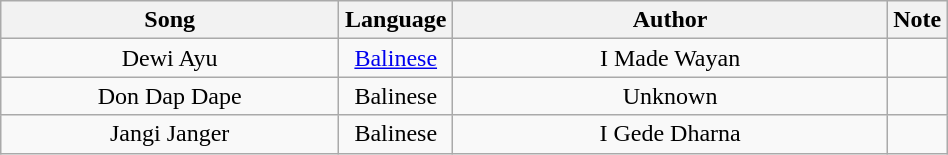<table class="wikitable" style="width:50%;text-align:center">
<tr>
<th style="width:35%">Song</th>
<th style="width:10%">Language</th>
<th style="width:45%">Author</th>
<th style="width:5%">Note</th>
</tr>
<tr>
<td>Dewi Ayu</td>
<td><a href='#'>Balinese</a></td>
<td>I Made Wayan</td>
<td></td>
</tr>
<tr>
<td>Don Dap Dape</td>
<td>Balinese</td>
<td>Unknown</td>
<td></td>
</tr>
<tr>
<td>Jangi Janger</td>
<td>Balinese</td>
<td>I Gede Dharna</td>
<td></td>
</tr>
</table>
